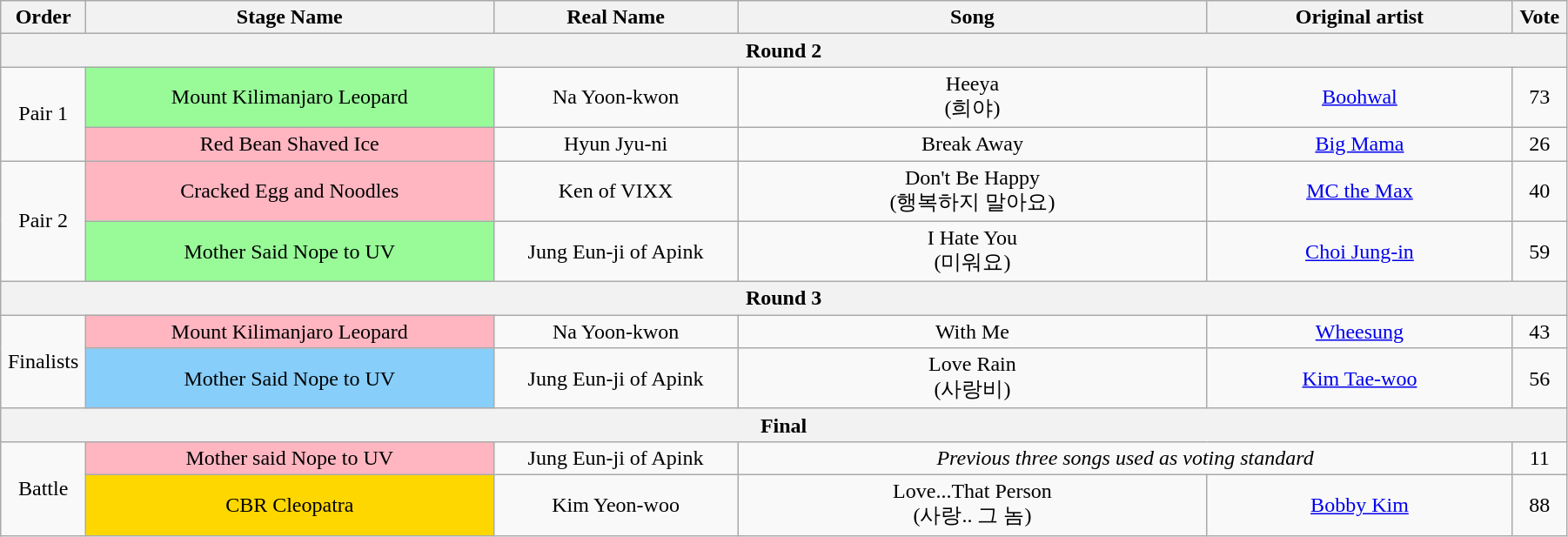<table class="wikitable" style="text-align:center; width:95%;">
<tr>
<th style="width:1%;">Order</th>
<th style="width:20%;">Stage Name</th>
<th style="width:12%;">Real Name</th>
<th style="width:23%;">Song</th>
<th style="width:15%;">Original artist</th>
<th style="width:1%;">Vote</th>
</tr>
<tr>
<th colspan=6>Round 2</th>
</tr>
<tr>
<td rowspan=2>Pair 1</td>
<td bgcolor="palegreen">Mount Kilimanjaro Leopard</td>
<td>Na Yoon-kwon</td>
<td>Heeya<br>(희야)</td>
<td><a href='#'>Boohwal</a></td>
<td>73</td>
</tr>
<tr>
<td bgcolor="lightpink">Red Bean Shaved Ice</td>
<td>Hyun Jyu-ni</td>
<td>Break Away</td>
<td><a href='#'>Big Mama</a></td>
<td>26</td>
</tr>
<tr>
<td rowspan=2>Pair 2</td>
<td bgcolor="lightpink">Cracked Egg and Noodles</td>
<td>Ken of VIXX</td>
<td>Don't Be Happy<br>(행복하지 말아요)</td>
<td><a href='#'>MC the Max</a></td>
<td>40</td>
</tr>
<tr>
<td bgcolor="palegreen">Mother Said Nope to UV</td>
<td>Jung Eun-ji of Apink</td>
<td>I Hate You<br>(미워요)</td>
<td><a href='#'>Choi Jung-in</a></td>
<td>59</td>
</tr>
<tr>
<th colspan=6>Round 3</th>
</tr>
<tr>
<td rowspan=2>Finalists</td>
<td bgcolor="lightpink">Mount Kilimanjaro Leopard</td>
<td>Na Yoon-kwon</td>
<td>With Me</td>
<td><a href='#'>Wheesung</a></td>
<td>43</td>
</tr>
<tr>
<td bgcolor="lightskyblue">Mother Said Nope to UV</td>
<td>Jung Eun-ji of Apink</td>
<td>Love Rain<br>(사랑비)</td>
<td><a href='#'>Kim Tae-woo</a></td>
<td>56</td>
</tr>
<tr>
<th colspan=6>Final</th>
</tr>
<tr>
<td rowspan=2>Battle</td>
<td bgcolor="lightpink">Mother said Nope to UV</td>
<td>Jung Eun-ji of Apink</td>
<td colspan=2><em>Previous three songs used as voting standard</em></td>
<td>11</td>
</tr>
<tr>
<td bgcolor="gold">CBR Cleopatra</td>
<td>Kim Yeon-woo</td>
<td>Love...That Person<br>(사랑.. 그 놈)</td>
<td><a href='#'>Bobby Kim</a></td>
<td>88</td>
</tr>
</table>
